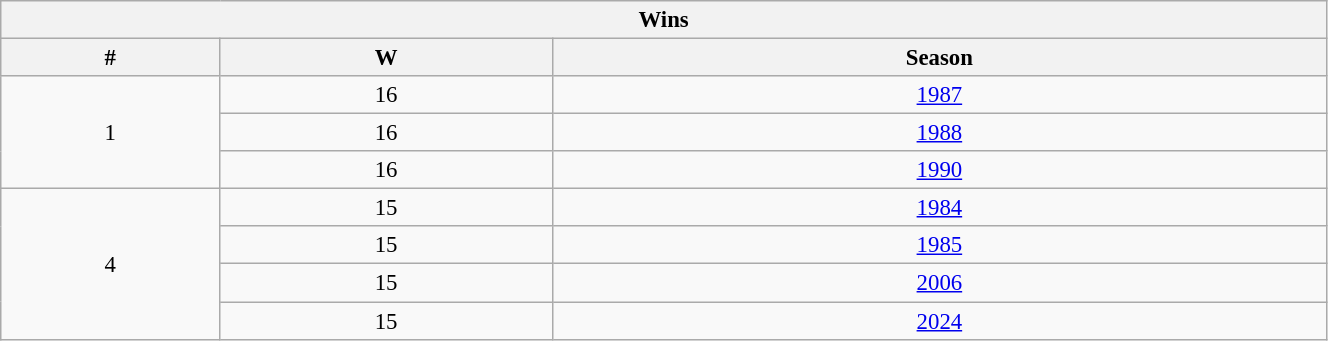<table class="wikitable" style="text-align: center; font-size: 95%" width="70%">
<tr>
<th colspan="3">Wins</th>
</tr>
<tr>
<th>#</th>
<th>W</th>
<th>Season</th>
</tr>
<tr>
<td rowspan="3">1</td>
<td>16</td>
<td><a href='#'>1987</a></td>
</tr>
<tr>
<td>16</td>
<td><a href='#'>1988</a></td>
</tr>
<tr>
<td>16</td>
<td><a href='#'>1990</a></td>
</tr>
<tr>
<td rowspan="4">4</td>
<td>15</td>
<td><a href='#'>1984</a></td>
</tr>
<tr>
<td>15</td>
<td><a href='#'>1985</a></td>
</tr>
<tr>
<td>15</td>
<td><a href='#'>2006</a></td>
</tr>
<tr>
<td>15</td>
<td><a href='#'>2024</a></td>
</tr>
</table>
